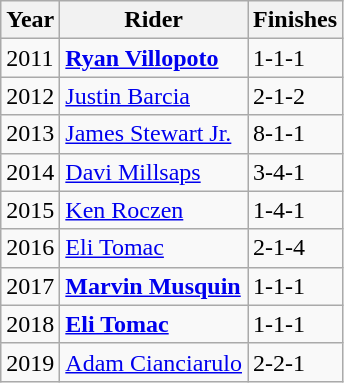<table class="wikitable">
<tr>
<th>Year</th>
<th>Rider</th>
<th>Finishes</th>
</tr>
<tr>
<td>2011</td>
<td><strong><a href='#'>Ryan Villopoto</a></strong></td>
<td>1-1-1</td>
</tr>
<tr>
<td>2012</td>
<td><a href='#'>Justin Barcia</a></td>
<td>2-1-2</td>
</tr>
<tr>
<td>2013</td>
<td><a href='#'>James Stewart Jr.</a></td>
<td>8-1-1</td>
</tr>
<tr>
<td>2014</td>
<td><a href='#'>Davi Millsaps</a></td>
<td>3-4-1</td>
</tr>
<tr>
<td>2015</td>
<td><a href='#'>Ken Roczen</a></td>
<td>1-4-1</td>
</tr>
<tr>
<td>2016</td>
<td><a href='#'>Eli Tomac</a></td>
<td>2-1-4</td>
</tr>
<tr>
<td>2017</td>
<td><strong><a href='#'>Marvin Musquin</a></strong></td>
<td>1-1-1</td>
</tr>
<tr>
<td>2018</td>
<td><strong><a href='#'>Eli Tomac</a></strong></td>
<td>1-1-1</td>
</tr>
<tr>
<td>2019</td>
<td><a href='#'>Adam Cianciarulo</a></td>
<td>2-2-1</td>
</tr>
</table>
